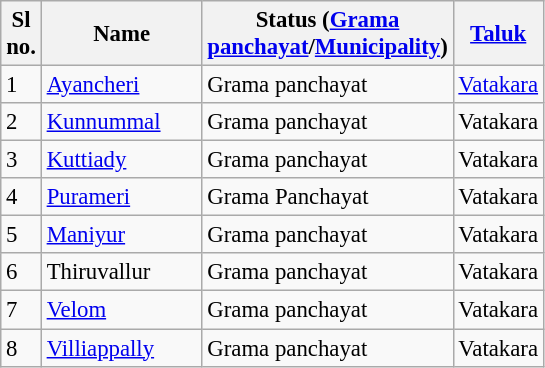<table class="wikitable sortable" style="font-size: 95%;">
<tr>
<th width="20px">Sl no.</th>
<th width="100px">Name</th>
<th width="130px">Status (<a href='#'>Grama panchayat</a>/<a href='#'>Municipality</a>)</th>
<th width="50px"><a href='#'>Taluk</a></th>
</tr>
<tr>
<td>1</td>
<td><a href='#'>Ayancheri</a></td>
<td>Grama panchayat</td>
<td><a href='#'>Vatakara</a></td>
</tr>
<tr>
<td>2</td>
<td><a href='#'>Kunnummal</a></td>
<td>Grama panchayat</td>
<td>Vatakara</td>
</tr>
<tr>
<td>3</td>
<td><a href='#'>Kuttiady</a></td>
<td>Grama panchayat</td>
<td>Vatakara</td>
</tr>
<tr>
<td>4</td>
<td><a href='#'>Purameri</a></td>
<td>Grama Panchayat</td>
<td>Vatakara</td>
</tr>
<tr>
<td>5</td>
<td><a href='#'>Maniyur</a></td>
<td>Grama panchayat</td>
<td>Vatakara</td>
</tr>
<tr>
<td>6</td>
<td>Thiruvallur</td>
<td>Grama panchayat</td>
<td>Vatakara</td>
</tr>
<tr>
<td>7</td>
<td><a href='#'>Velom</a></td>
<td>Grama panchayat</td>
<td>Vatakara</td>
</tr>
<tr>
<td>8</td>
<td><a href='#'>Villiappally</a></td>
<td>Grama panchayat</td>
<td>Vatakara</td>
</tr>
</table>
